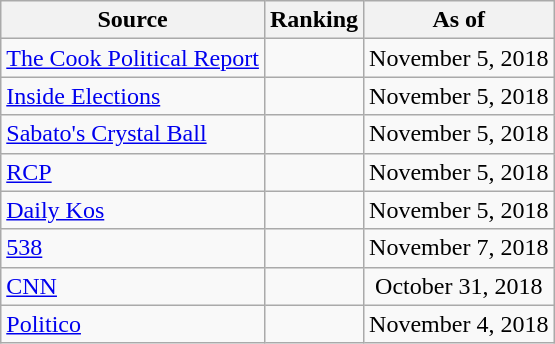<table class="wikitable" style="text-align:center">
<tr>
<th>Source</th>
<th>Ranking</th>
<th>As of</th>
</tr>
<tr>
<td align=left><a href='#'>The Cook Political Report</a></td>
<td></td>
<td>November 5, 2018</td>
</tr>
<tr>
<td align=left><a href='#'>Inside Elections</a></td>
<td></td>
<td>November 5, 2018</td>
</tr>
<tr>
<td align=left><a href='#'>Sabato's Crystal Ball</a></td>
<td></td>
<td>November 5, 2018</td>
</tr>
<tr>
<td align="left"><a href='#'>RCP</a></td>
<td></td>
<td>November 5, 2018</td>
</tr>
<tr>
<td align="left"><a href='#'>Daily Kos</a></td>
<td></td>
<td>November 5, 2018</td>
</tr>
<tr>
<td align="left"><a href='#'>538</a></td>
<td></td>
<td>November 7, 2018</td>
</tr>
<tr>
<td align="left"><a href='#'>CNN</a></td>
<td></td>
<td>October 31, 2018</td>
</tr>
<tr>
<td align="left"><a href='#'>Politico</a></td>
<td></td>
<td>November 4, 2018</td>
</tr>
</table>
